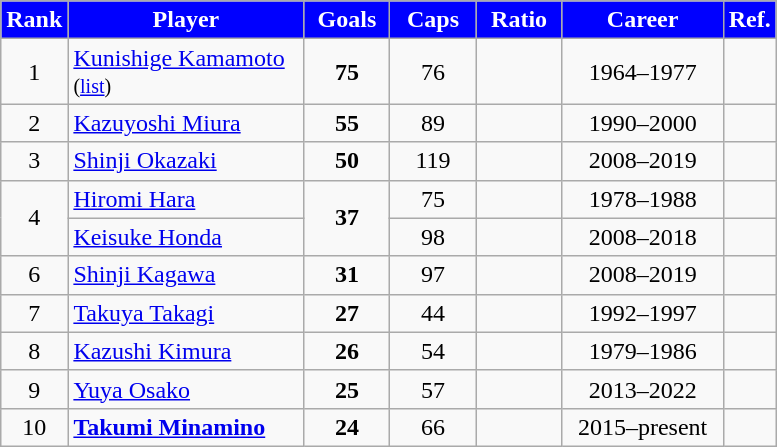<table class="wikitable sortable" style="text-align:center;">
<tr>
<th style="width:30px;background:blue;color:white">Rank</th>
<th style="width:150px;background:blue;color:white">Player</th>
<th style="width:50px;background:blue;color:white">Goals</th>
<th style="width:50px;background:blue;color:white">Caps</th>
<th style="width:50px;background:blue;color:white">Ratio</th>
<th style="width:100px;background:blue;color:white">Career</th>
<th style="width:25px;background:blue;color:white">Ref.</th>
</tr>
<tr>
<td>1</td>
<td align=left><a href='#'>Kunishige Kamamoto</a> <small>(<a href='#'>list</a>)</small></td>
<td><strong>75</strong></td>
<td>76</td>
<td></td>
<td>1964–1977</td>
<td></td>
</tr>
<tr>
<td>2</td>
<td align=left><a href='#'>Kazuyoshi Miura</a></td>
<td><strong>55</strong></td>
<td>89</td>
<td></td>
<td>1990–2000</td>
<td></td>
</tr>
<tr>
<td>3</td>
<td align=left><a href='#'>Shinji Okazaki</a></td>
<td><strong>50</strong></td>
<td>119</td>
<td></td>
<td>2008–2019</td>
<td></td>
</tr>
<tr>
<td rowspan="2">4</td>
<td align=left><a href='#'>Hiromi Hara</a></td>
<td rowspan="2"><strong>37</strong></td>
<td>75</td>
<td></td>
<td>1978–1988</td>
<td></td>
</tr>
<tr>
<td align=left><a href='#'>Keisuke Honda</a></td>
<td>98</td>
<td></td>
<td>2008–2018</td>
<td></td>
</tr>
<tr>
<td>6</td>
<td align=left><a href='#'>Shinji Kagawa</a></td>
<td><strong>31</strong></td>
<td>97</td>
<td></td>
<td>2008–2019</td>
<td></td>
</tr>
<tr>
<td>7</td>
<td align=left><a href='#'>Takuya Takagi</a></td>
<td><strong>27</strong></td>
<td>44</td>
<td></td>
<td>1992–1997</td>
<td></td>
</tr>
<tr>
<td>8</td>
<td align=left><a href='#'>Kazushi Kimura</a></td>
<td><strong>26</strong></td>
<td>54</td>
<td></td>
<td>1979–1986</td>
<td></td>
</tr>
<tr>
<td>9</td>
<td align=left><a href='#'>Yuya Osako</a></td>
<td><strong>25</strong></td>
<td>57</td>
<td></td>
<td>2013–2022</td>
<td></td>
</tr>
<tr>
<td>10</td>
<td align=left><strong><a href='#'>Takumi Minamino</a></strong></td>
<td><strong>24</strong></td>
<td>66</td>
<td></td>
<td>2015–present</td>
<td></td>
</tr>
</table>
